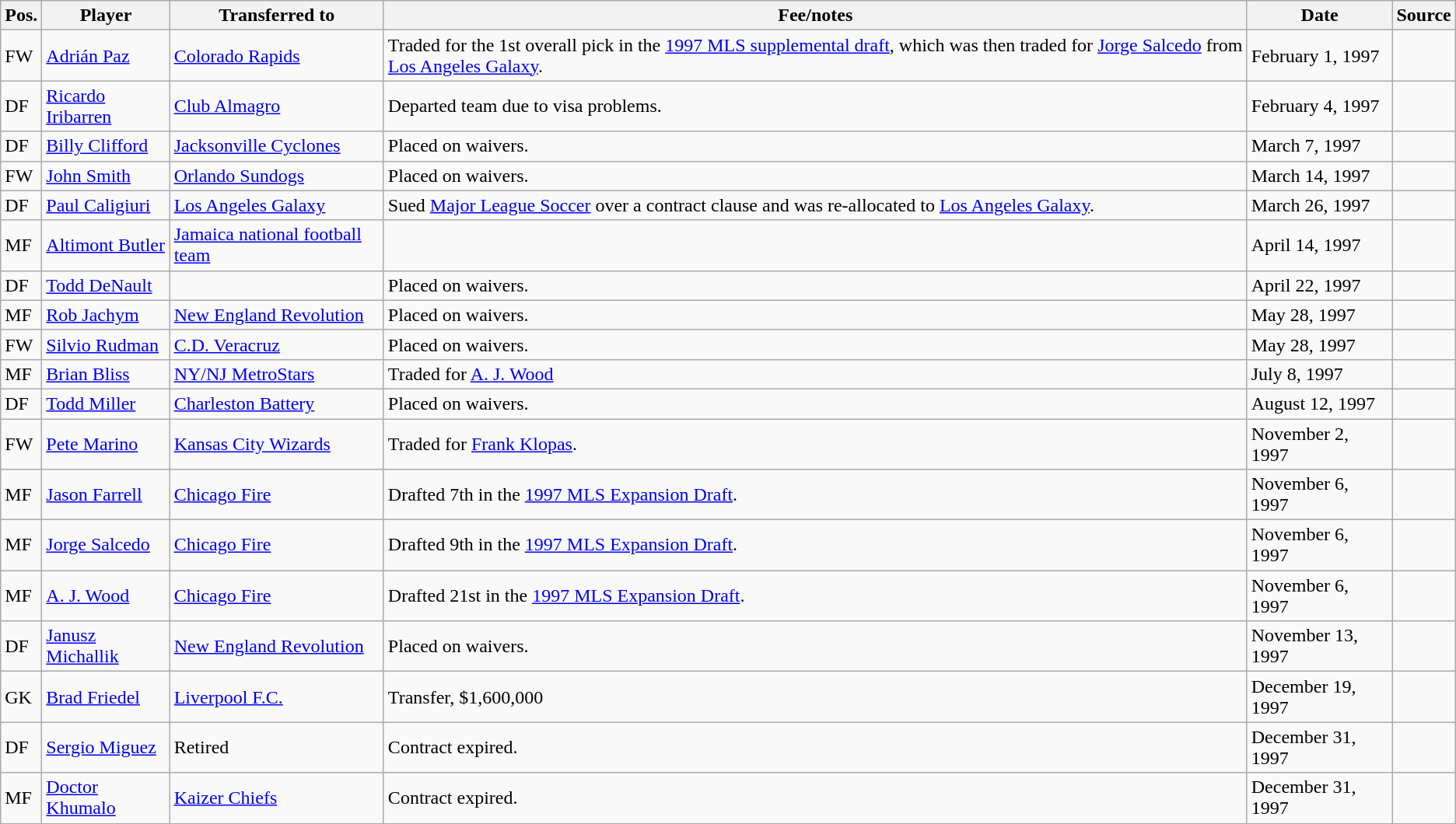<table class="wikitable sortable" style="text-align: left">
<tr>
<th><strong>Pos.</strong></th>
<th><strong>Player</strong></th>
<th><strong>Transferred to</strong></th>
<th><strong>Fee/notes</strong></th>
<th><strong>Date</strong></th>
<th><strong>Source</strong></th>
</tr>
<tr>
<td>FW</td>
<td> <a href='#'>Adrián Paz</a></td>
<td> <a href='#'>Colorado Rapids</a></td>
<td>Traded for the 1st overall pick in the <a href='#'>1997 MLS supplemental draft</a>, which was then traded for <a href='#'>Jorge Salcedo</a> from <a href='#'>Los Angeles Galaxy</a>.</td>
<td>February 1, 1997</td>
<td align=center></td>
</tr>
<tr>
<td>DF</td>
<td> <a href='#'>Ricardo Iribarren</a></td>
<td> <a href='#'>Club Almagro</a></td>
<td>Departed team due to visa problems.</td>
<td>February 4, 1997</td>
<td align=center></td>
</tr>
<tr>
<td>DF</td>
<td> <a href='#'>Billy Clifford</a></td>
<td> <a href='#'>Jacksonville Cyclones</a></td>
<td>Placed on waivers.</td>
<td>March 7, 1997</td>
<td align=center></td>
</tr>
<tr>
<td>FW</td>
<td> <a href='#'>John Smith</a></td>
<td> <a href='#'>Orlando Sundogs</a></td>
<td>Placed on waivers.</td>
<td>March 14, 1997</td>
<td align=center></td>
</tr>
<tr>
<td>DF</td>
<td> <a href='#'>Paul Caligiuri</a></td>
<td> <a href='#'>Los Angeles Galaxy</a></td>
<td>Sued <a href='#'>Major League Soccer</a> over a contract clause and was re-allocated to <a href='#'>Los Angeles Galaxy</a>.</td>
<td>March 26, 1997</td>
<td align=center></td>
</tr>
<tr>
<td>MF</td>
<td> <a href='#'>Altimont Butler</a></td>
<td> <a href='#'>Jamaica national football team</a></td>
<td></td>
<td>April 14, 1997</td>
<td align=center></td>
</tr>
<tr>
<td>DF</td>
<td> <a href='#'>Todd DeNault</a></td>
<td></td>
<td>Placed on waivers.</td>
<td>April 22, 1997</td>
<td align=center></td>
</tr>
<tr>
<td>MF</td>
<td> <a href='#'>Rob Jachym</a></td>
<td> <a href='#'>New England Revolution</a></td>
<td>Placed on waivers.</td>
<td>May 28, 1997</td>
<td align=center></td>
</tr>
<tr>
<td>FW</td>
<td> <a href='#'>Silvio Rudman</a></td>
<td> <a href='#'>C.D. Veracruz</a></td>
<td>Placed on waivers.</td>
<td>May 28, 1997</td>
<td align=center></td>
</tr>
<tr>
<td>MF</td>
<td> <a href='#'>Brian Bliss</a></td>
<td> <a href='#'>NY/NJ MetroStars</a></td>
<td>Traded for <a href='#'>A. J. Wood</a></td>
<td>July 8, 1997</td>
<td align=center></td>
</tr>
<tr>
<td>DF</td>
<td> <a href='#'>Todd Miller</a></td>
<td> <a href='#'>Charleston Battery</a></td>
<td>Placed on waivers.</td>
<td>August 12, 1997</td>
<td align=center></td>
</tr>
<tr>
<td>FW</td>
<td> <a href='#'>Pete Marino</a></td>
<td> <a href='#'>Kansas City Wizards</a></td>
<td>Traded for <a href='#'>Frank Klopas</a>.</td>
<td>November 2, 1997</td>
<td align=center></td>
</tr>
<tr>
<td>MF</td>
<td> <a href='#'>Jason Farrell</a></td>
<td> <a href='#'>Chicago Fire</a></td>
<td>Drafted 7th in the <a href='#'>1997 MLS Expansion Draft</a>.</td>
<td>November 6, 1997</td>
<td align=center></td>
</tr>
<tr>
<td>MF</td>
<td> <a href='#'>Jorge Salcedo</a></td>
<td> <a href='#'>Chicago Fire</a></td>
<td>Drafted 9th in the <a href='#'>1997 MLS Expansion Draft</a>.</td>
<td>November 6, 1997</td>
<td align=center></td>
</tr>
<tr>
<td>MF</td>
<td> <a href='#'>A. J. Wood</a></td>
<td> <a href='#'>Chicago Fire</a></td>
<td>Drafted 21st in the <a href='#'>1997 MLS Expansion Draft</a>.</td>
<td>November 6, 1997</td>
<td align=center></td>
</tr>
<tr>
<td>DF</td>
<td> <a href='#'>Janusz Michallik</a></td>
<td> <a href='#'>New England Revolution</a></td>
<td>Placed on waivers.</td>
<td>November 13, 1997</td>
<td align=center></td>
</tr>
<tr>
<td>GK</td>
<td> <a href='#'>Brad Friedel</a></td>
<td> <a href='#'>Liverpool F.C.</a></td>
<td>Transfer, $1,600,000</td>
<td>December 19, 1997</td>
<td align=center></td>
</tr>
<tr>
<td>DF</td>
<td> <a href='#'>Sergio Miguez</a></td>
<td>Retired</td>
<td>Contract expired.</td>
<td>December 31, 1997</td>
<td align=center></td>
</tr>
<tr>
<td>MF</td>
<td> <a href='#'>Doctor Khumalo</a></td>
<td> <a href='#'>Kaizer Chiefs</a></td>
<td>Contract expired.</td>
<td>December 31, 1997</td>
<td align=center></td>
</tr>
</table>
